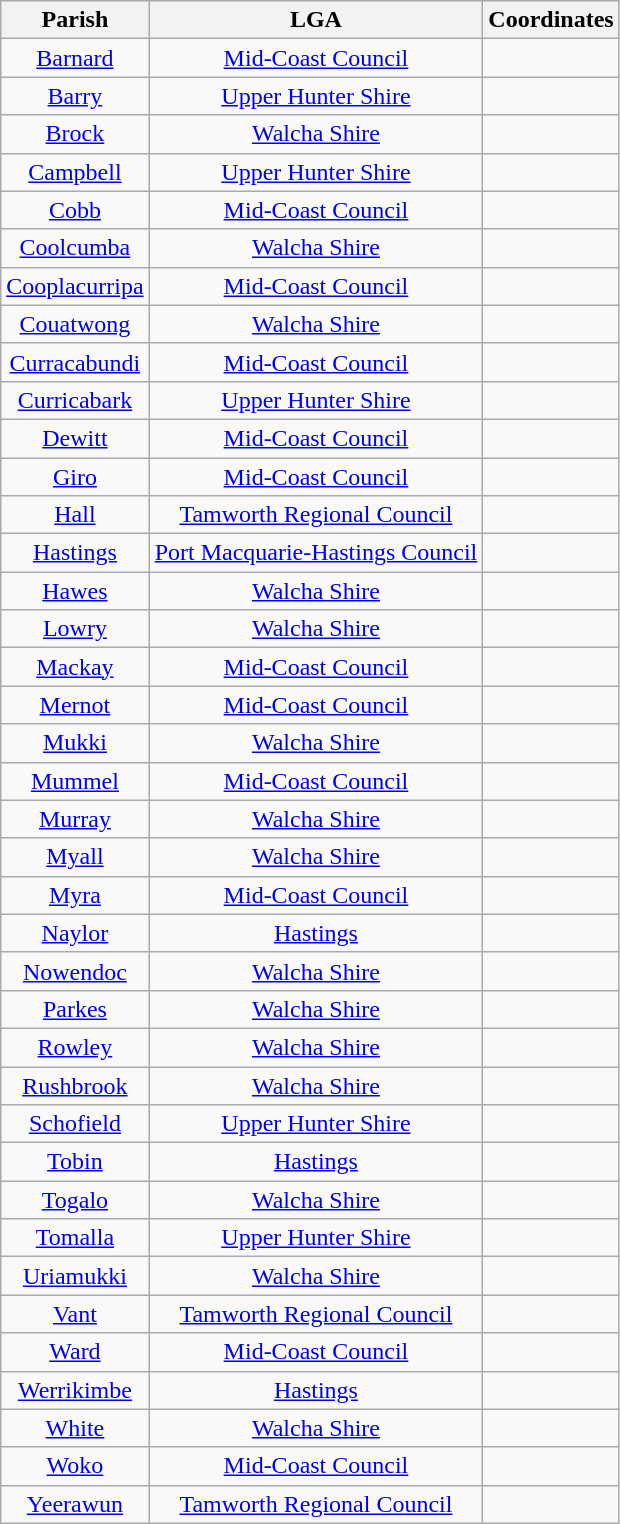<table class="wikitable" style="text-align:center">
<tr>
<th>Parish</th>
<th>LGA</th>
<th>Coordinates</th>
</tr>
<tr>
<td><a href='#'>Barnard</a></td>
<td><a href='#'>Mid-Coast Council</a></td>
<td></td>
</tr>
<tr>
<td><a href='#'>Barry</a></td>
<td><a href='#'>Upper Hunter Shire</a></td>
<td></td>
</tr>
<tr>
<td><a href='#'>Brock</a></td>
<td><a href='#'>Walcha Shire</a></td>
<td></td>
</tr>
<tr>
<td><a href='#'>Campbell</a></td>
<td><a href='#'>Upper Hunter Shire</a></td>
<td></td>
</tr>
<tr>
<td><a href='#'>Cobb</a></td>
<td><a href='#'>Mid-Coast Council</a></td>
<td></td>
</tr>
<tr>
<td><a href='#'>Coolcumba</a></td>
<td><a href='#'>Walcha Shire</a></td>
<td></td>
</tr>
<tr>
<td><a href='#'>Cooplacurripa</a></td>
<td><a href='#'>Mid-Coast Council</a></td>
<td></td>
</tr>
<tr>
<td><a href='#'>Couatwong</a></td>
<td><a href='#'>Walcha Shire</a></td>
<td></td>
</tr>
<tr>
<td><a href='#'>Curracabundi</a></td>
<td><a href='#'>Mid-Coast Council</a></td>
<td></td>
</tr>
<tr>
<td><a href='#'>Curricabark</a></td>
<td><a href='#'>Upper Hunter Shire</a></td>
<td></td>
</tr>
<tr>
<td><a href='#'>Dewitt</a></td>
<td><a href='#'>Mid-Coast Council</a></td>
<td></td>
</tr>
<tr>
<td><a href='#'>Giro</a></td>
<td><a href='#'>Mid-Coast Council</a></td>
<td></td>
</tr>
<tr>
<td><a href='#'>Hall</a></td>
<td><a href='#'>Tamworth Regional Council</a></td>
<td></td>
</tr>
<tr>
<td><a href='#'>Hastings</a></td>
<td><a href='#'>Port Macquarie-Hastings Council</a></td>
<td></td>
</tr>
<tr>
<td><a href='#'>Hawes</a></td>
<td><a href='#'>Walcha Shire</a></td>
<td></td>
</tr>
<tr>
<td><a href='#'>Lowry</a></td>
<td><a href='#'>Walcha Shire</a></td>
<td></td>
</tr>
<tr>
<td><a href='#'>Mackay</a></td>
<td><a href='#'>Mid-Coast Council</a></td>
<td></td>
</tr>
<tr>
<td><a href='#'>Mernot</a></td>
<td><a href='#'>Mid-Coast Council</a></td>
<td></td>
</tr>
<tr>
<td><a href='#'>Mukki</a></td>
<td><a href='#'>Walcha Shire</a></td>
<td></td>
</tr>
<tr>
<td><a href='#'>Mummel</a></td>
<td><a href='#'>Mid-Coast Council</a></td>
<td></td>
</tr>
<tr>
<td><a href='#'>Murray</a></td>
<td><a href='#'>Walcha Shire</a></td>
<td></td>
</tr>
<tr>
<td><a href='#'>Myall</a></td>
<td><a href='#'>Walcha Shire</a></td>
<td></td>
</tr>
<tr>
<td><a href='#'>Myra</a></td>
<td><a href='#'>Mid-Coast Council</a></td>
<td></td>
</tr>
<tr>
<td><a href='#'>Naylor</a></td>
<td><a href='#'>Hastings</a></td>
<td></td>
</tr>
<tr>
<td><a href='#'>Nowendoc</a></td>
<td><a href='#'>Walcha Shire</a></td>
<td></td>
</tr>
<tr>
<td><a href='#'>Parkes</a></td>
<td><a href='#'>Walcha Shire</a></td>
<td></td>
</tr>
<tr>
<td><a href='#'>Rowley</a></td>
<td><a href='#'>Walcha Shire</a></td>
<td></td>
</tr>
<tr>
<td><a href='#'>Rushbrook</a></td>
<td><a href='#'>Walcha Shire</a></td>
<td></td>
</tr>
<tr>
<td><a href='#'>Schofield</a></td>
<td><a href='#'>Upper Hunter Shire</a></td>
<td></td>
</tr>
<tr>
<td><a href='#'>Tobin</a></td>
<td><a href='#'>Hastings</a></td>
<td></td>
</tr>
<tr>
<td><a href='#'>Togalo</a></td>
<td><a href='#'>Walcha Shire</a></td>
<td></td>
</tr>
<tr>
<td><a href='#'>Tomalla</a></td>
<td><a href='#'>Upper Hunter Shire</a></td>
<td></td>
</tr>
<tr>
<td><a href='#'>Uriamukki</a></td>
<td><a href='#'>Walcha Shire</a></td>
<td></td>
</tr>
<tr>
<td><a href='#'>Vant</a></td>
<td><a href='#'>Tamworth Regional Council</a></td>
<td></td>
</tr>
<tr>
<td><a href='#'>Ward</a></td>
<td><a href='#'>Mid-Coast Council</a></td>
<td></td>
</tr>
<tr>
<td><a href='#'>Werrikimbe</a></td>
<td><a href='#'>Hastings</a></td>
<td></td>
</tr>
<tr>
<td><a href='#'>White</a></td>
<td><a href='#'>Walcha Shire</a></td>
<td></td>
</tr>
<tr>
<td><a href='#'>Woko</a></td>
<td><a href='#'>Mid-Coast Council</a></td>
<td></td>
</tr>
<tr>
<td><a href='#'>Yeerawun</a></td>
<td><a href='#'>Tamworth Regional Council</a></td>
<td></td>
</tr>
</table>
